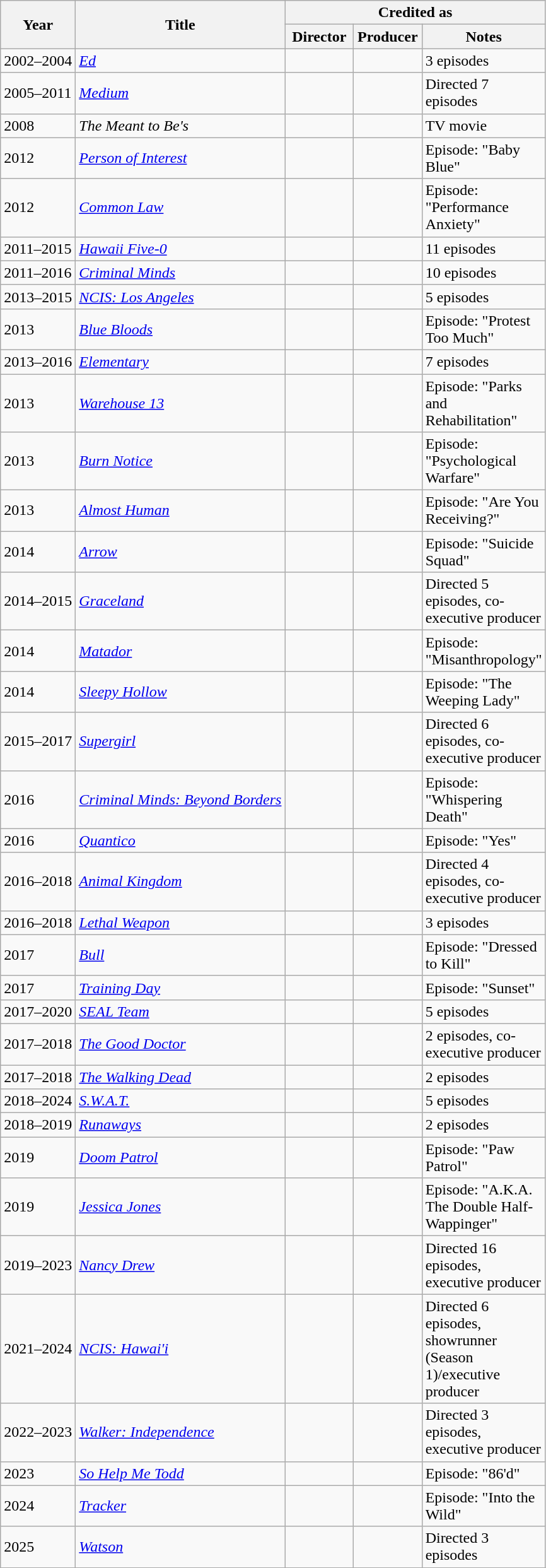<table class="wikitable">
<tr>
<th rowspan="2">Year</th>
<th rowspan="2">Title</th>
<th colspan="3">Credited as</th>
</tr>
<tr>
<th style="width:65px;">Director</th>
<th style="width:65px;">Producer</th>
<th style="width:65px;">Notes</th>
</tr>
<tr>
<td>2002–2004</td>
<td><em><a href='#'>Ed</a></em></td>
<td></td>
<td></td>
<td>3 episodes</td>
</tr>
<tr>
<td>2005–2011</td>
<td><em><a href='#'>Medium</a></em></td>
<td></td>
<td></td>
<td>Directed 7 episodes</td>
</tr>
<tr>
<td>2008</td>
<td><em>The Meant to Be's</em></td>
<td></td>
<td></td>
<td>TV movie</td>
</tr>
<tr>
<td>2012</td>
<td><em><a href='#'>Person of Interest</a></em></td>
<td></td>
<td></td>
<td>Episode: "Baby Blue"</td>
</tr>
<tr>
<td>2012</td>
<td><em><a href='#'>Common Law</a></em></td>
<td></td>
<td></td>
<td>Episode: "Performance Anxiety"</td>
</tr>
<tr>
<td>2011–2015</td>
<td><em><a href='#'>Hawaii Five-0</a></em></td>
<td></td>
<td></td>
<td>11 episodes</td>
</tr>
<tr>
<td>2011–2016</td>
<td><em><a href='#'>Criminal Minds</a></em></td>
<td></td>
<td></td>
<td>10 episodes</td>
</tr>
<tr>
<td>2013–2015</td>
<td><em><a href='#'>NCIS: Los Angeles</a></em></td>
<td></td>
<td></td>
<td>5 episodes</td>
</tr>
<tr>
<td>2013</td>
<td><em><a href='#'>Blue Bloods</a></em></td>
<td></td>
<td></td>
<td>Episode: "Protest Too Much"</td>
</tr>
<tr>
<td>2013–2016</td>
<td><em><a href='#'>Elementary</a></em></td>
<td></td>
<td></td>
<td>7 episodes</td>
</tr>
<tr>
<td>2013</td>
<td><em><a href='#'>Warehouse 13</a></em></td>
<td></td>
<td></td>
<td>Episode: "Parks and Rehabilitation"</td>
</tr>
<tr>
<td>2013</td>
<td><em><a href='#'>Burn Notice</a></em></td>
<td></td>
<td></td>
<td>Episode: "Psychological Warfare"</td>
</tr>
<tr>
<td>2013</td>
<td><em><a href='#'>Almost Human</a></em></td>
<td></td>
<td></td>
<td>Episode: "Are You Receiving?"</td>
</tr>
<tr>
<td>2014</td>
<td><em><a href='#'>Arrow</a></em></td>
<td></td>
<td></td>
<td>Episode: "Suicide Squad"</td>
</tr>
<tr>
<td>2014–2015</td>
<td><em><a href='#'>Graceland</a></em></td>
<td></td>
<td></td>
<td>Directed 5 episodes, co-executive producer</td>
</tr>
<tr>
<td>2014</td>
<td><em><a href='#'>Matador</a></em></td>
<td></td>
<td></td>
<td>Episode: "Misanthropology"</td>
</tr>
<tr>
<td>2014</td>
<td><em><a href='#'>Sleepy Hollow</a></em></td>
<td></td>
<td></td>
<td>Episode: "The Weeping Lady"</td>
</tr>
<tr>
<td>2015–2017</td>
<td><em><a href='#'>Supergirl</a></em></td>
<td></td>
<td></td>
<td>Directed 6 episodes, co-executive producer</td>
</tr>
<tr>
<td>2016</td>
<td><em><a href='#'>Criminal Minds: Beyond Borders</a></em></td>
<td></td>
<td></td>
<td>Episode: "Whispering Death"</td>
</tr>
<tr>
<td>2016</td>
<td><em><a href='#'>Quantico</a></em></td>
<td></td>
<td></td>
<td>Episode: "Yes"</td>
</tr>
<tr>
<td>2016–2018</td>
<td><em><a href='#'>Animal Kingdom</a></em></td>
<td></td>
<td></td>
<td>Directed 4 episodes, co-executive producer</td>
</tr>
<tr>
<td>2016–2018</td>
<td><em><a href='#'>Lethal Weapon</a></em></td>
<td></td>
<td></td>
<td>3 episodes</td>
</tr>
<tr>
<td>2017</td>
<td><em><a href='#'>Bull</a></em></td>
<td></td>
<td></td>
<td>Episode: "Dressed to Kill"</td>
</tr>
<tr>
<td>2017</td>
<td><em><a href='#'>Training Day</a></em></td>
<td></td>
<td></td>
<td>Episode: "Sunset"</td>
</tr>
<tr>
<td>2017–2020</td>
<td><em><a href='#'>SEAL Team</a></em></td>
<td></td>
<td></td>
<td>5 episodes</td>
</tr>
<tr>
<td>2017–2018</td>
<td><em><a href='#'>The Good Doctor</a></em></td>
<td></td>
<td></td>
<td>2 episodes, co-executive producer</td>
</tr>
<tr>
<td>2017–2018</td>
<td><em><a href='#'>The Walking Dead</a></em></td>
<td></td>
<td></td>
<td>2 episodes</td>
</tr>
<tr>
<td>2018–2024</td>
<td><em><a href='#'>S.W.A.T.</a></em></td>
<td></td>
<td></td>
<td>5 episodes</td>
</tr>
<tr>
<td>2018–2019</td>
<td><em><a href='#'>Runaways</a></em></td>
<td></td>
<td></td>
<td>2 episodes</td>
</tr>
<tr>
<td>2019</td>
<td><em><a href='#'>Doom Patrol</a></em></td>
<td></td>
<td></td>
<td>Episode: "Paw Patrol"</td>
</tr>
<tr>
<td>2019</td>
<td><em><a href='#'>Jessica Jones</a></em></td>
<td></td>
<td></td>
<td>Episode: "A.K.A. The Double Half-Wappinger"</td>
</tr>
<tr>
<td>2019–2023</td>
<td><em><a href='#'>Nancy Drew</a></em></td>
<td></td>
<td></td>
<td>Directed 16 episodes, executive producer</td>
</tr>
<tr>
<td>2021–2024</td>
<td><em><a href='#'>NCIS: Hawai'i</a></em></td>
<td></td>
<td></td>
<td>Directed 6 episodes, showrunner (Season 1)/executive producer</td>
</tr>
<tr>
<td>2022–2023</td>
<td><em><a href='#'>Walker: Independence</a></em></td>
<td></td>
<td></td>
<td>Directed 3 episodes, executive producer</td>
</tr>
<tr>
<td>2023</td>
<td><em><a href='#'>So Help Me Todd</a></em></td>
<td></td>
<td></td>
<td>Episode: "86'd"</td>
</tr>
<tr>
<td>2024</td>
<td><em><a href='#'>Tracker</a></em></td>
<td></td>
<td></td>
<td>Episode: "Into the Wild"</td>
</tr>
<tr>
<td>2025</td>
<td><em><a href='#'>Watson</a></em></td>
<td></td>
<td></td>
<td>Directed 3 episodes</td>
</tr>
<tr>
</tr>
</table>
